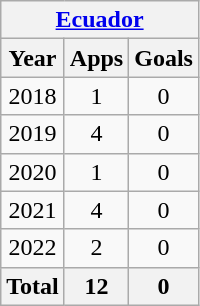<table class="wikitable" style="text-align:center">
<tr>
<th colspan=3><a href='#'>Ecuador</a></th>
</tr>
<tr>
<th>Year</th>
<th>Apps</th>
<th>Goals</th>
</tr>
<tr>
<td>2018</td>
<td>1</td>
<td>0</td>
</tr>
<tr>
<td>2019</td>
<td>4</td>
<td>0</td>
</tr>
<tr>
<td>2020</td>
<td>1</td>
<td>0</td>
</tr>
<tr>
<td>2021</td>
<td>4</td>
<td>0</td>
</tr>
<tr>
<td>2022</td>
<td>2</td>
<td>0</td>
</tr>
<tr>
<th>Total</th>
<th>12</th>
<th>0</th>
</tr>
</table>
